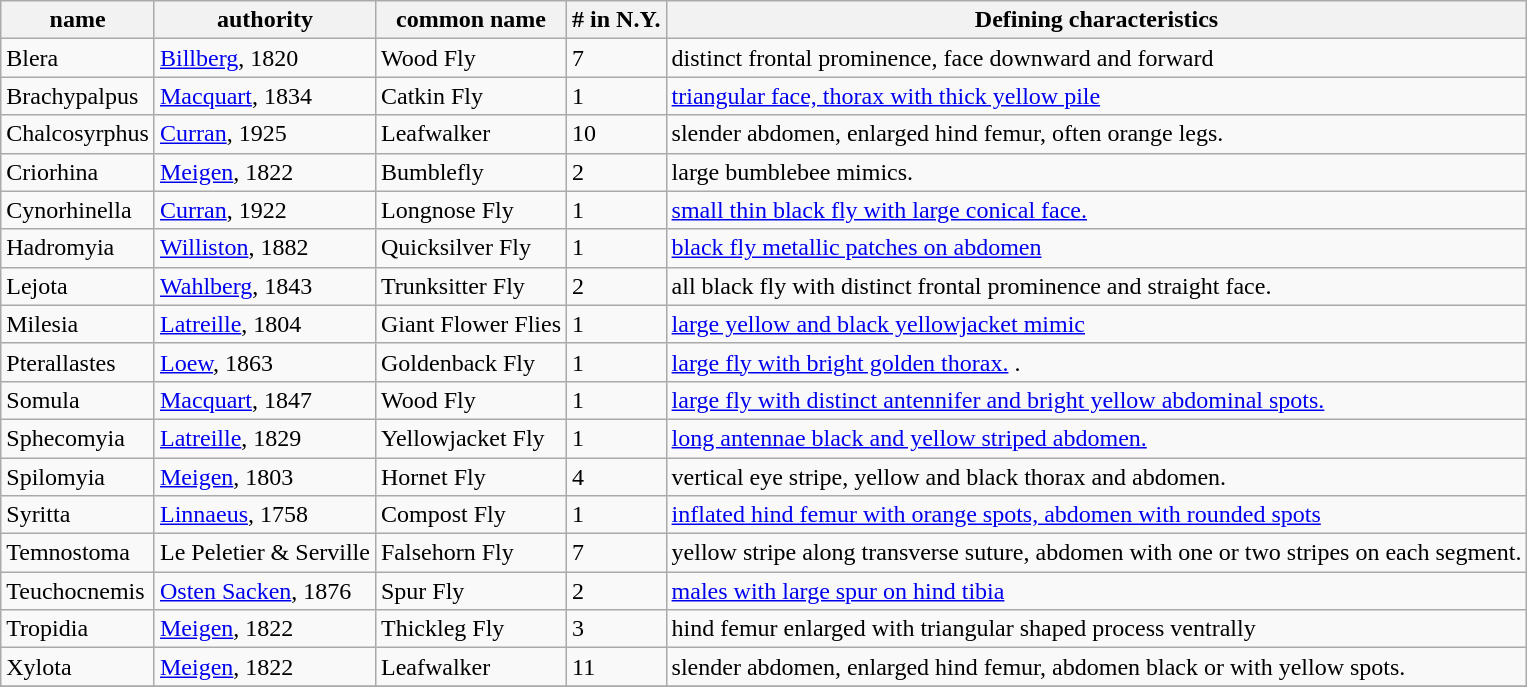<table class="wikitable sortable collapsible collapsed" border="1">
<tr>
<th>name</th>
<th>authority</th>
<th>common name</th>
<th># in N.Y.</th>
<th>Defining characteristics</th>
</tr>
<tr>
<td>Blera</td>
<td><a href='#'>Billberg</a>, 1820</td>
<td>Wood Fly</td>
<td>7</td>
<td>distinct frontal prominence, face downward and forward</td>
</tr>
<tr>
<td>Brachypalpus</td>
<td><a href='#'>Macquart</a>, 1834</td>
<td>Catkin Fly</td>
<td>1</td>
<td><a href='#'>triangular face, thorax with thick yellow pile</a></td>
</tr>
<tr>
<td>Chalcosyrphus</td>
<td><a href='#'>Curran</a>, 1925</td>
<td>Leafwalker</td>
<td>10</td>
<td>slender abdomen, enlarged hind femur, often orange legs.</td>
</tr>
<tr>
<td>Criorhina</td>
<td><a href='#'>Meigen</a>, 1822</td>
<td>Bumblefly</td>
<td>2</td>
<td>large bumblebee mimics.</td>
</tr>
<tr>
<td>Cynorhinella</td>
<td><a href='#'>Curran</a>, 1922</td>
<td>Longnose Fly</td>
<td>1</td>
<td><a href='#'>small thin black fly with large conical face.</a></td>
</tr>
<tr>
<td>Hadromyia</td>
<td><a href='#'>Williston</a>, 1882</td>
<td>Quicksilver Fly</td>
<td>1</td>
<td><a href='#'>black fly metallic patches on abdomen</a></td>
</tr>
<tr>
<td>Lejota</td>
<td><a href='#'>Wahlberg</a>, 1843</td>
<td>Trunksitter Fly</td>
<td>2</td>
<td>all black fly with distinct frontal prominence and straight face.</td>
</tr>
<tr>
<td>Milesia</td>
<td><a href='#'>Latreille</a>, 1804</td>
<td>Giant Flower Flies</td>
<td>1</td>
<td><a href='#'>large yellow and black yellowjacket mimic</a></td>
</tr>
<tr>
<td>Pterallastes</td>
<td><a href='#'>Loew</a>, 1863</td>
<td>Goldenback Fly</td>
<td>1</td>
<td><a href='#'>large fly with bright golden thorax.</a> .</td>
</tr>
<tr>
<td>Somula</td>
<td><a href='#'>Macquart</a>, 1847</td>
<td>Wood Fly</td>
<td>1</td>
<td><a href='#'>large fly with distinct antennifer and bright yellow abdominal spots.</a></td>
</tr>
<tr>
<td>Sphecomyia</td>
<td><a href='#'>Latreille</a>, 1829</td>
<td>Yellowjacket Fly</td>
<td>1</td>
<td><a href='#'>long antennae black and yellow striped abdomen.</a></td>
</tr>
<tr>
<td>Spilomyia</td>
<td><a href='#'>Meigen</a>, 1803</td>
<td>Hornet Fly</td>
<td>4</td>
<td>vertical eye stripe, yellow and black thorax and abdomen.</td>
</tr>
<tr>
<td>Syritta</td>
<td><a href='#'>Linnaeus</a>, 1758</td>
<td>Compost Fly</td>
<td>1</td>
<td><a href='#'>inflated hind femur with orange spots, abdomen with rounded spots</a></td>
</tr>
<tr>
<td>Temnostoma</td>
<td>Le Peletier & Serville</td>
<td>Falsehorn Fly</td>
<td>7</td>
<td>yellow stripe along transverse suture, abdomen with one or two stripes on each segment.</td>
</tr>
<tr>
<td>Teuchocnemis</td>
<td><a href='#'>Osten Sacken</a>, 1876</td>
<td>Spur Fly</td>
<td>2</td>
<td><a href='#'>males with large spur on hind tibia</a></td>
</tr>
<tr>
<td>Tropidia</td>
<td><a href='#'>Meigen</a>, 1822</td>
<td>Thickleg Fly</td>
<td>3</td>
<td>hind femur enlarged with triangular shaped process ventrally</td>
</tr>
<tr>
<td>Xylota</td>
<td><a href='#'>Meigen</a>, 1822</td>
<td>Leafwalker</td>
<td>11</td>
<td>slender abdomen, enlarged hind femur, abdomen black or with yellow spots.</td>
</tr>
<tr>
</tr>
</table>
